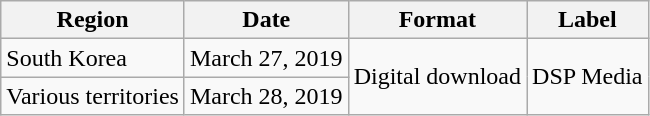<table class="wikitable">
<tr>
<th>Region</th>
<th>Date</th>
<th>Format</th>
<th>Label</th>
</tr>
<tr>
<td>South Korea</td>
<td>March 27, 2019</td>
<td rowspan="2">Digital download</td>
<td rowspan="2">DSP Media</td>
</tr>
<tr>
<td>Various territories</td>
<td>March 28, 2019</td>
</tr>
</table>
